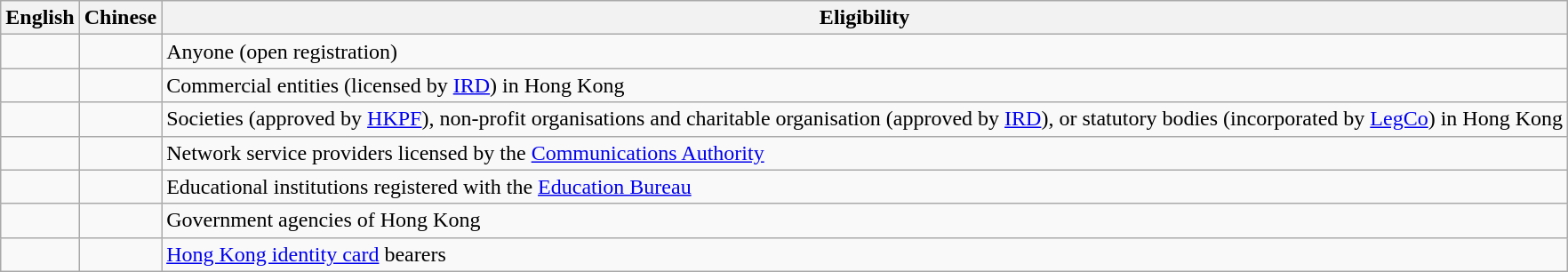<table class="wikitable">
<tr>
<th>English</th>
<th>Chinese</th>
<th>Eligibility</th>
</tr>
<tr>
<td></td>
<td></td>
<td>Anyone (open registration)</td>
</tr>
<tr>
<td></td>
<td></td>
<td>Commercial entities (licensed by <a href='#'>IRD</a>) in Hong Kong</td>
</tr>
<tr>
<td></td>
<td></td>
<td>Societies (approved by <a href='#'>HKPF</a>), non-profit organisations and charitable organisation (approved by <a href='#'>IRD</a>), or statutory bodies (incorporated by <a href='#'>LegCo</a>) in Hong Kong</td>
</tr>
<tr>
<td></td>
<td></td>
<td>Network service providers licensed by the <a href='#'>Communications Authority</a></td>
</tr>
<tr>
<td></td>
<td></td>
<td>Educational institutions registered with the <a href='#'>Education Bureau</a></td>
</tr>
<tr>
<td></td>
<td></td>
<td>Government agencies of Hong Kong</td>
</tr>
<tr>
<td></td>
<td></td>
<td><a href='#'>Hong Kong identity card</a> bearers</td>
</tr>
</table>
